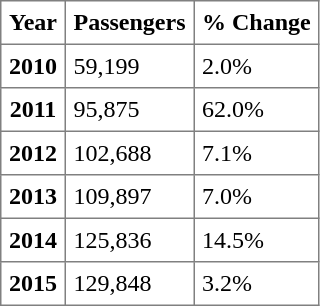<table class="toccolours sortable" border="1" cellpadding="5" style="border-collapse:collapse">
<tr>
<th>Year</th>
<th>Passengers</th>
<th>% Change</th>
</tr>
<tr>
<th>2010</th>
<td>59,199</td>
<td>2.0%</td>
</tr>
<tr>
<th>2011</th>
<td>95,875</td>
<td>62.0%</td>
</tr>
<tr>
<th>2012</th>
<td>102,688</td>
<td>7.1%</td>
</tr>
<tr>
<th>2013</th>
<td>109,897</td>
<td>7.0%</td>
</tr>
<tr>
<th>2014</th>
<td>125,836</td>
<td>14.5%</td>
</tr>
<tr>
<th>2015</th>
<td>129,848</td>
<td>3.2%</td>
</tr>
</table>
